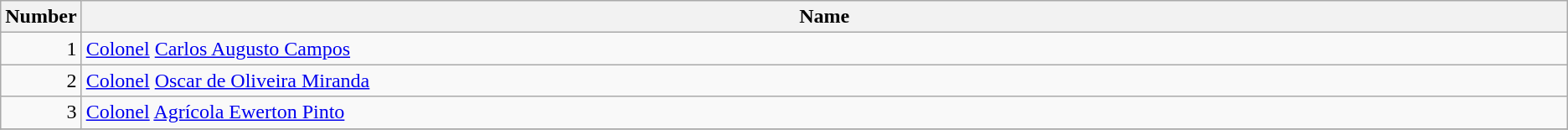<table class="wikitable">
<tr>
<th width="5%">Number</th>
<th>Name</th>
</tr>
<tr>
<td align=right>1</td>
<td rowspan=1><a href='#'>Colonel</a> <a href='#'>Carlos Augusto Campos</a></td>
</tr>
<tr>
<td align=right>2</td>
<td><a href='#'>Colonel</a> <a href='#'>Oscar de Oliveira Miranda</a></td>
</tr>
<tr>
<td align=right>3</td>
<td><a href='#'>Colonel</a> <a href='#'>Agrícola Ewerton Pinto</a></td>
</tr>
<tr>
</tr>
</table>
